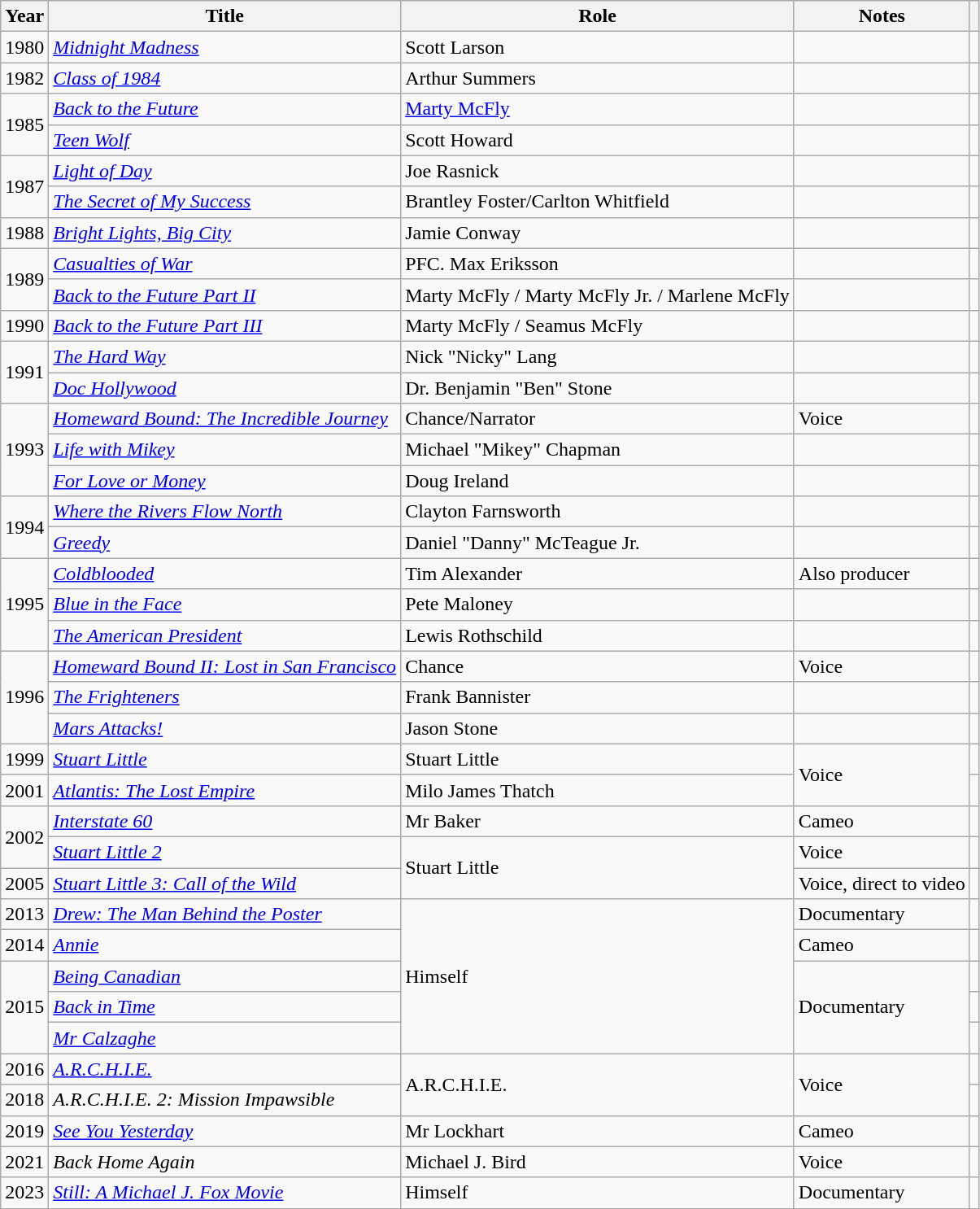<table class="wikitable sortable plainrowheaders">
<tr>
<th>Year</th>
<th>Title</th>
<th>Role</th>
<th class="unsortable">Notes</th>
<th class="unsortable"></th>
</tr>
<tr>
<td>1980</td>
<td><em><a href='#'>Midnight Madness</a></em></td>
<td>Scott Larson</td>
<td></td>
<td></td>
</tr>
<tr>
<td>1982</td>
<td><em><a href='#'>Class of 1984</a></em></td>
<td>Arthur Summers</td>
<td></td>
<td></td>
</tr>
<tr>
<td rowspan=2>1985</td>
<td><em><a href='#'>Back to the Future</a></em></td>
<td><a href='#'>Marty McFly</a></td>
<td></td>
<td></td>
</tr>
<tr>
<td><em><a href='#'>Teen Wolf</a></em></td>
<td>Scott Howard</td>
<td></td>
<td></td>
</tr>
<tr>
<td rowspan=2>1987</td>
<td><em><a href='#'>Light of Day</a></em></td>
<td>Joe Rasnick</td>
<td></td>
<td></td>
</tr>
<tr>
<td data-sort-value="Secret of My Success, The"><em><a href='#'>The Secret of My Success</a></em></td>
<td>Brantley Foster/Carlton Whitfield</td>
<td></td>
<td></td>
</tr>
<tr>
<td>1988</td>
<td><em><a href='#'>Bright Lights, Big City</a></em></td>
<td>Jamie Conway</td>
<td></td>
<td></td>
</tr>
<tr>
<td rowspan=2>1989</td>
<td><em><a href='#'>Casualties of War</a></em></td>
<td>PFC. Max Eriksson</td>
<td></td>
<td></td>
</tr>
<tr>
<td><em><a href='#'>Back to the Future Part II</a></em></td>
<td>Marty McFly / Marty McFly Jr. / Marlene McFly</td>
<td></td>
<td></td>
</tr>
<tr>
<td>1990</td>
<td><em><a href='#'>Back to the Future Part III</a></em></td>
<td>Marty McFly / Seamus McFly</td>
<td></td>
<td></td>
</tr>
<tr>
<td rowspan=2>1991</td>
<td data-sort-value="Hard Way, The"><em><a href='#'>The Hard Way</a></em></td>
<td>Nick "Nicky" Lang</td>
<td></td>
<td></td>
</tr>
<tr>
<td><em><a href='#'>Doc Hollywood</a></em></td>
<td>Dr. Benjamin "Ben" Stone</td>
<td></td>
<td></td>
</tr>
<tr>
<td rowspan=3>1993</td>
<td><em><a href='#'>Homeward Bound: The Incredible Journey</a></em></td>
<td>Chance/Narrator</td>
<td>Voice</td>
<td></td>
</tr>
<tr>
<td><em><a href='#'>Life with Mikey</a></em></td>
<td>Michael "Mikey" Chapman</td>
<td></td>
<td></td>
</tr>
<tr>
<td><em><a href='#'>For Love or Money</a></em></td>
<td>Doug Ireland</td>
<td></td>
<td></td>
</tr>
<tr>
<td rowspan=2>1994</td>
<td><em><a href='#'>Where the Rivers Flow North</a></em></td>
<td>Clayton Farnsworth</td>
<td></td>
<td></td>
</tr>
<tr>
<td><em><a href='#'>Greedy</a></em></td>
<td>Daniel "Danny" McTeague Jr.</td>
<td></td>
<td></td>
</tr>
<tr>
<td rowspan=3>1995</td>
<td><em><a href='#'>Coldblooded</a></em></td>
<td>Tim Alexander</td>
<td>Also producer</td>
<td></td>
</tr>
<tr>
<td><em><a href='#'>Blue in the Face</a></em></td>
<td>Pete Maloney</td>
<td></td>
<td></td>
</tr>
<tr>
<td data-sort-value="American President, The"><em><a href='#'>The American President</a></em></td>
<td>Lewis Rothschild</td>
<td></td>
<td></td>
</tr>
<tr>
<td rowspan=3>1996</td>
<td><em><a href='#'>Homeward Bound II: Lost in San Francisco</a></em></td>
<td>Chance</td>
<td>Voice</td>
<td></td>
</tr>
<tr>
<td data-sort-value="Frighteners, The"><em><a href='#'>The Frighteners</a></em></td>
<td>Frank Bannister</td>
<td></td>
<td></td>
</tr>
<tr>
<td><em><a href='#'>Mars Attacks!</a></em></td>
<td>Jason Stone</td>
<td></td>
<td></td>
</tr>
<tr>
<td>1999</td>
<td><em><a href='#'>Stuart Little</a></em></td>
<td>Stuart Little</td>
<td rowspan=2>Voice</td>
<td></td>
</tr>
<tr>
<td>2001</td>
<td><em><a href='#'>Atlantis: The Lost Empire</a></em></td>
<td>Milo James Thatch</td>
<td></td>
</tr>
<tr>
<td rowspan=2>2002</td>
<td><em><a href='#'>Interstate 60</a></em></td>
<td>Mr Baker</td>
<td>Cameo</td>
<td></td>
</tr>
<tr>
<td><em><a href='#'>Stuart Little 2</a></em></td>
<td rowspan=2>Stuart Little</td>
<td>Voice</td>
<td></td>
</tr>
<tr>
<td>2005</td>
<td><em><a href='#'>Stuart Little 3: Call of the Wild</a></em></td>
<td>Voice, direct to video</td>
<td></td>
</tr>
<tr>
<td>2013</td>
<td><em><a href='#'>Drew: The Man Behind the Poster</a></em></td>
<td rowspan=5>Himself</td>
<td>Documentary</td>
<td></td>
</tr>
<tr>
<td>2014</td>
<td><em><a href='#'>Annie</a></em></td>
<td>Cameo</td>
<td></td>
</tr>
<tr>
<td rowspan=3>2015</td>
<td><em><a href='#'>Being Canadian</a></em></td>
<td rowspan=3>Documentary</td>
<td></td>
</tr>
<tr>
<td><em><a href='#'>Back in Time</a></em></td>
<td style="text-align:center;"></td>
</tr>
<tr>
<td><em><a href='#'>Mr Calzaghe</a></em></td>
<td></td>
</tr>
<tr>
<td>2016</td>
<td><em><a href='#'>A.R.C.H.I.E.</a></em></td>
<td rowspan=2>A.R.C.H.I.E.</td>
<td rowspan=2>Voice</td>
<td></td>
</tr>
<tr>
<td>2018</td>
<td><em>A.R.C.H.I.E. 2: Mission Impawsible</em></td>
<td></td>
</tr>
<tr>
<td>2019</td>
<td><em><a href='#'>See You Yesterday</a></em></td>
<td>Mr Lockhart</td>
<td>Cameo</td>
<td></td>
</tr>
<tr>
<td>2021</td>
<td><em>Back Home Again</em></td>
<td>Michael J. Bird</td>
<td>Voice</td>
<td></td>
</tr>
<tr>
<td>2023</td>
<td><em><a href='#'>Still: A Michael J. Fox Movie</a></em></td>
<td>Himself</td>
<td>Documentary</td>
<td></td>
</tr>
</table>
